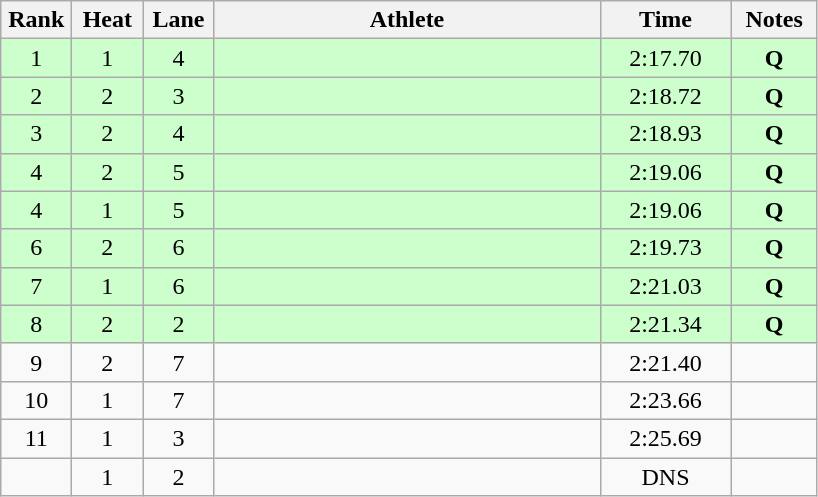<table class="wikitable sortable" style="text-align:center">
<tr>
<th width=40>Rank</th>
<th width=40>Heat</th>
<th width=40>Lane</th>
<th width=250>Athlete</th>
<th width=80>Time</th>
<th width=50>Notes</th>
</tr>
<tr bgcolor=ccffcc>
<td>1</td>
<td>1</td>
<td>4</td>
<td align=left></td>
<td>2:17.70</td>
<td><strong>Q</strong></td>
</tr>
<tr bgcolor=ccffcc>
<td>2</td>
<td>2</td>
<td>3</td>
<td align=left></td>
<td>2:18.72</td>
<td><strong>Q</strong></td>
</tr>
<tr bgcolor=ccffcc>
<td>3</td>
<td>2</td>
<td>4</td>
<td align=left></td>
<td>2:18.93</td>
<td><strong>Q</strong></td>
</tr>
<tr bgcolor=ccffcc>
<td>4</td>
<td>2</td>
<td>5</td>
<td align=left></td>
<td>2:19.06</td>
<td><strong>Q</strong></td>
</tr>
<tr bgcolor=ccffcc>
<td>4</td>
<td>1</td>
<td>5</td>
<td align=left></td>
<td>2:19.06</td>
<td><strong>Q</strong></td>
</tr>
<tr bgcolor=ccffcc>
<td>6</td>
<td>2</td>
<td>6</td>
<td align=left></td>
<td>2:19.73</td>
<td><strong>Q</strong></td>
</tr>
<tr bgcolor=ccffcc>
<td>7</td>
<td>1</td>
<td>6</td>
<td align=left></td>
<td>2:21.03</td>
<td><strong>Q</strong></td>
</tr>
<tr bgcolor=ccffcc>
<td>8</td>
<td>2</td>
<td>2</td>
<td align=left></td>
<td>2:21.34</td>
<td><strong>Q</strong></td>
</tr>
<tr>
<td>9</td>
<td>2</td>
<td>7</td>
<td align=left></td>
<td>2:21.40</td>
<td></td>
</tr>
<tr>
<td>10</td>
<td>1</td>
<td>7</td>
<td align=left></td>
<td>2:23.66</td>
<td></td>
</tr>
<tr>
<td>11</td>
<td>1</td>
<td>3</td>
<td align=left></td>
<td>2:25.69</td>
<td></td>
</tr>
<tr>
<td></td>
<td>1</td>
<td>2</td>
<td align=left></td>
<td>DNS</td>
<td></td>
</tr>
</table>
